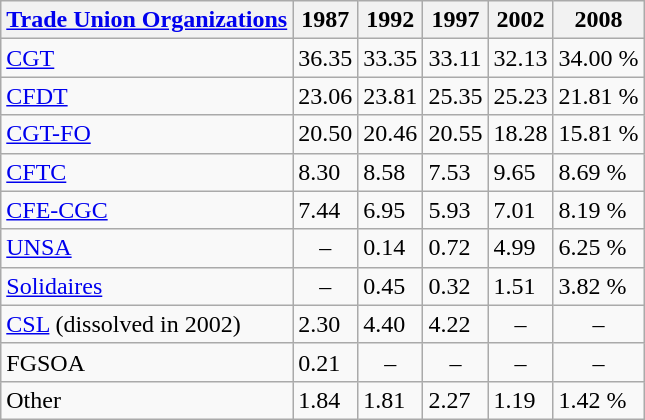<table class="wikitable sortable">
<tr>
<th><a href='#'>Trade Union Organizations</a></th>
<th>1987</th>
<th>1992</th>
<th>1997</th>
<th>2002</th>
<th>2008</th>
</tr>
<tr>
<td><a href='#'>CGT</a></td>
<td>36.35</td>
<td>33.35</td>
<td>33.11</td>
<td>32.13</td>
<td>34.00 %</td>
</tr>
<tr>
<td><a href='#'>CFDT</a></td>
<td>23.06</td>
<td>23.81</td>
<td>25.35</td>
<td>25.23</td>
<td>21.81 %</td>
</tr>
<tr>
<td><a href='#'>CGT-FO</a></td>
<td>20.50</td>
<td>20.46</td>
<td>20.55</td>
<td>18.28</td>
<td>15.81 %</td>
</tr>
<tr>
<td><a href='#'>CFTC</a></td>
<td>8.30</td>
<td>8.58</td>
<td>7.53</td>
<td>9.65</td>
<td>8.69 %</td>
</tr>
<tr>
<td><a href='#'>CFE-CGC</a></td>
<td>7.44</td>
<td>6.95</td>
<td>5.93</td>
<td>7.01</td>
<td>8.19 %</td>
</tr>
<tr>
<td><a href='#'>UNSA</a></td>
<td align="center">–</td>
<td>0.14</td>
<td>0.72</td>
<td>4.99</td>
<td>6.25 %</td>
</tr>
<tr>
<td><a href='#'>Solidaires</a></td>
<td align="center">–</td>
<td>0.45</td>
<td>0.32</td>
<td>1.51</td>
<td>3.82 %</td>
</tr>
<tr>
<td><a href='#'>CSL</a> (dissolved in 2002)</td>
<td>2.30</td>
<td>4.40</td>
<td>4.22</td>
<td align="center">–</td>
<td align="center">–</td>
</tr>
<tr>
<td>FGSOA</td>
<td>0.21</td>
<td align="center">–</td>
<td align="center">–</td>
<td align="center">–</td>
<td align="center">–</td>
</tr>
<tr>
<td>Other</td>
<td>1.84</td>
<td>1.81</td>
<td>2.27</td>
<td>1.19</td>
<td>1.42 %</td>
</tr>
</table>
